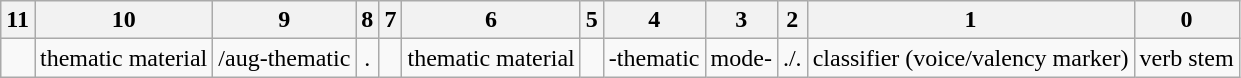<table class="wikitable" frame=void style="vertical-align:top; text-align:center;">
<tr>
<th>11</th>
<th>10</th>
<th>9</th>
<th>8</th>
<th>7</th>
<th>6</th>
<th>5</th>
<th>4</th>
<th>3</th>
<th>2</th>
<th>1</th>
<th>0</th>
</tr>
<tr>
<td></td>
<td>thematic material</td>
<td>/aug-thematic</td>
<td>.</td>
<td></td>
<td>thematic material</td>
<td></td>
<td>-thematic</td>
<td>mode-</td>
<td>./.</td>
<td>classifier (voice/valency marker)</td>
<td>verb stem</td>
</tr>
</table>
